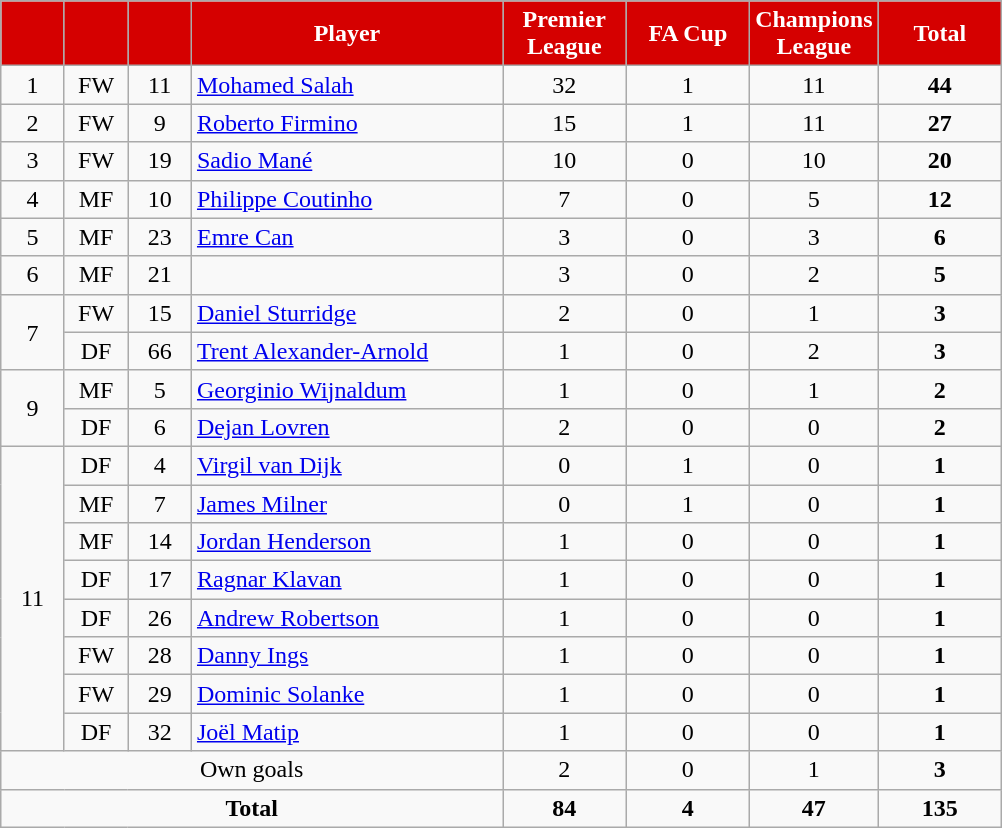<table class="wikitable" style="text-align:center;">
<tr>
<th style="background:#d50000; color:white; width:35px;"></th>
<th style="background:#d50000; color:white; width:35px;"></th>
<th style="background:#d50000; color:white; width:35px;"></th>
<th style="background:#d50000; color:white; width:200px;">Player</th>
<th style="background:#d50000; color:white; width:75px;">Premier League</th>
<th style="background:#d50000; color:white; width:75px;">FA Cup</th>
<th style="background:#d50000; color:white; width:75px;">Champions League</th>
<th style="background:#d50000; color:white; width:75px;">Total</th>
</tr>
<tr>
<td>1</td>
<td>FW</td>
<td>11</td>
<td align=left> <a href='#'>Mohamed Salah</a></td>
<td>32</td>
<td>1</td>
<td>11</td>
<td><strong>44</strong></td>
</tr>
<tr>
<td>2</td>
<td>FW</td>
<td>9</td>
<td align=left> <a href='#'>Roberto Firmino</a></td>
<td>15</td>
<td>1</td>
<td>11</td>
<td><strong>27</strong></td>
</tr>
<tr>
<td>3</td>
<td>FW</td>
<td>19</td>
<td align=left> <a href='#'>Sadio Mané</a></td>
<td>10</td>
<td>0</td>
<td>10</td>
<td><strong>20</strong></td>
</tr>
<tr>
<td>4</td>
<td>MF</td>
<td>10</td>
<td align=left> <a href='#'>Philippe Coutinho</a></td>
<td>7</td>
<td>0</td>
<td>5</td>
<td><strong>12</strong></td>
</tr>
<tr>
<td>5</td>
<td>MF</td>
<td>23</td>
<td align=left> <a href='#'>Emre Can</a></td>
<td>3</td>
<td>0</td>
<td>3</td>
<td><strong>6</strong></td>
</tr>
<tr>
<td>6</td>
<td>MF</td>
<td>21</td>
<td align=left></td>
<td>3</td>
<td>0</td>
<td>2</td>
<td><strong>5</strong></td>
</tr>
<tr>
<td rowspan="2">7</td>
<td>FW</td>
<td>15</td>
<td align=left> <a href='#'>Daniel Sturridge</a></td>
<td>2</td>
<td>0</td>
<td>1</td>
<td><strong>3</strong></td>
</tr>
<tr>
<td>DF</td>
<td>66</td>
<td align=left> <a href='#'>Trent Alexander-Arnold</a></td>
<td>1</td>
<td>0</td>
<td>2</td>
<td><strong>3</strong></td>
</tr>
<tr>
<td rowspan="2">9</td>
<td>MF</td>
<td>5</td>
<td align=left> <a href='#'>Georginio Wijnaldum</a></td>
<td>1</td>
<td>0</td>
<td>1</td>
<td><strong>2</strong></td>
</tr>
<tr>
<td>DF</td>
<td>6</td>
<td align=left> <a href='#'>Dejan Lovren</a></td>
<td>2</td>
<td>0</td>
<td>0</td>
<td><strong>2</strong></td>
</tr>
<tr>
<td rowspan="8">11</td>
<td>DF</td>
<td>4</td>
<td align=left> <a href='#'>Virgil van Dijk</a></td>
<td>0</td>
<td>1</td>
<td>0</td>
<td><strong>1</strong></td>
</tr>
<tr>
<td>MF</td>
<td>7</td>
<td align=left> <a href='#'>James Milner</a></td>
<td>0</td>
<td>1</td>
<td>0</td>
<td><strong>1</strong></td>
</tr>
<tr>
<td>MF</td>
<td>14</td>
<td align=left> <a href='#'>Jordan Henderson</a></td>
<td>1</td>
<td>0</td>
<td>0</td>
<td><strong>1</strong></td>
</tr>
<tr>
<td>DF</td>
<td>17</td>
<td align=left> <a href='#'>Ragnar Klavan</a></td>
<td>1</td>
<td>0</td>
<td>0</td>
<td><strong>1</strong></td>
</tr>
<tr>
<td>DF</td>
<td>26</td>
<td align=left> <a href='#'>Andrew Robertson</a></td>
<td>1</td>
<td>0</td>
<td>0</td>
<td><strong>1</strong></td>
</tr>
<tr>
<td>FW</td>
<td>28</td>
<td align=left> <a href='#'>Danny Ings</a></td>
<td>1</td>
<td>0</td>
<td>0</td>
<td><strong>1</strong></td>
</tr>
<tr>
<td>FW</td>
<td>29</td>
<td align=left> <a href='#'>Dominic Solanke</a></td>
<td>1</td>
<td>0</td>
<td>0</td>
<td><strong>1</strong></td>
</tr>
<tr>
<td>DF</td>
<td>32</td>
<td align=left> <a href='#'>Joël Matip</a></td>
<td>1</td>
<td>0</td>
<td>0</td>
<td><strong>1</strong></td>
</tr>
<tr>
<td colspan="4">Own goals</td>
<td>2</td>
<td>0</td>
<td>1</td>
<td><strong>3</strong></td>
</tr>
<tr>
<td colspan="4"><strong>Total</strong></td>
<td><strong>84</strong></td>
<td><strong>4</strong></td>
<td><strong>47</strong></td>
<td><strong>135</strong></td>
</tr>
</table>
